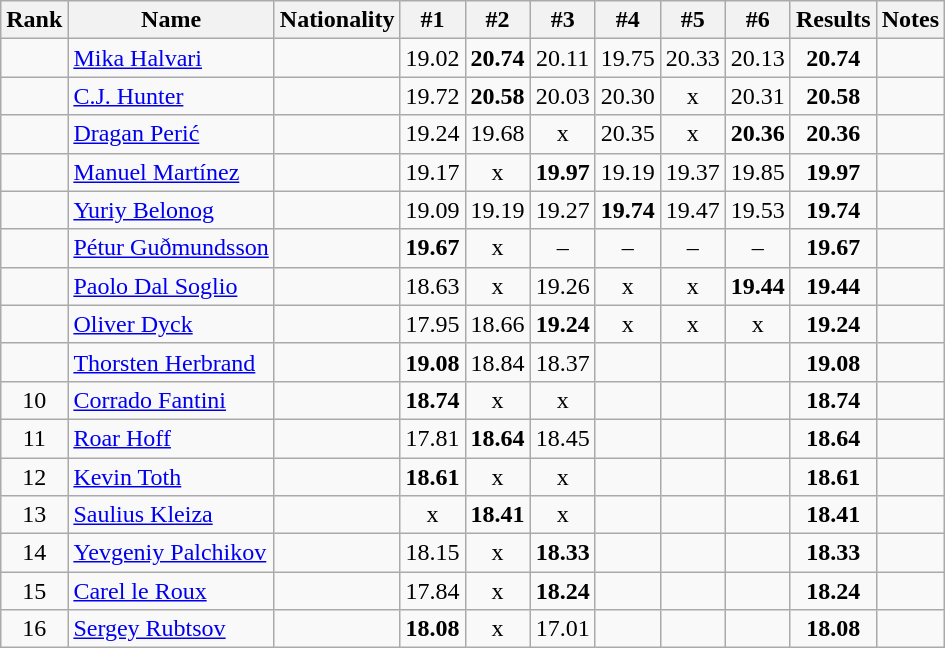<table class="wikitable sortable" style="text-align:center">
<tr>
<th>Rank</th>
<th>Name</th>
<th>Nationality</th>
<th>#1</th>
<th>#2</th>
<th>#3</th>
<th>#4</th>
<th>#5</th>
<th>#6</th>
<th>Results</th>
<th>Notes</th>
</tr>
<tr>
<td></td>
<td align="left"><a href='#'>Mika Halvari</a></td>
<td align=left></td>
<td>19.02</td>
<td><strong>20.74</strong></td>
<td>20.11</td>
<td>19.75</td>
<td>20.33</td>
<td>20.13</td>
<td><strong>20.74</strong></td>
<td></td>
</tr>
<tr>
<td></td>
<td align="left"><a href='#'>C.J. Hunter</a></td>
<td align=left></td>
<td>19.72</td>
<td><strong>20.58</strong></td>
<td>20.03</td>
<td>20.30</td>
<td>x</td>
<td>20.31</td>
<td><strong>20.58</strong></td>
<td></td>
</tr>
<tr>
<td></td>
<td align="left"><a href='#'>Dragan Perić</a></td>
<td align=left></td>
<td>19.24</td>
<td>19.68</td>
<td>x</td>
<td>20.35</td>
<td>x</td>
<td><strong>20.36</strong></td>
<td><strong>20.36</strong></td>
<td></td>
</tr>
<tr>
<td></td>
<td align="left"><a href='#'>Manuel Martínez</a></td>
<td align=left></td>
<td>19.17</td>
<td>x</td>
<td><strong>19.97</strong></td>
<td>19.19</td>
<td>19.37</td>
<td>19.85</td>
<td><strong>19.97</strong></td>
<td></td>
</tr>
<tr>
<td></td>
<td align="left"><a href='#'>Yuriy Belonog</a></td>
<td align=left></td>
<td>19.09</td>
<td>19.19</td>
<td>19.27</td>
<td><strong>19.74</strong></td>
<td>19.47</td>
<td>19.53</td>
<td><strong>19.74</strong></td>
<td></td>
</tr>
<tr>
<td></td>
<td align="left"><a href='#'>Pétur Guðmundsson</a></td>
<td align=left></td>
<td><strong>19.67</strong></td>
<td>x</td>
<td>–</td>
<td>–</td>
<td>–</td>
<td>–</td>
<td><strong>19.67</strong></td>
<td></td>
</tr>
<tr>
<td></td>
<td align="left"><a href='#'>Paolo Dal Soglio</a></td>
<td align=left></td>
<td>18.63</td>
<td>x</td>
<td>19.26</td>
<td>x</td>
<td>x</td>
<td><strong>19.44</strong></td>
<td><strong>19.44</strong></td>
<td></td>
</tr>
<tr>
<td></td>
<td align="left"><a href='#'>Oliver Dyck</a></td>
<td align=left></td>
<td>17.95</td>
<td>18.66</td>
<td><strong>19.24</strong></td>
<td>x</td>
<td>x</td>
<td>x</td>
<td><strong>19.24</strong></td>
<td></td>
</tr>
<tr>
<td></td>
<td align="left"><a href='#'>Thorsten Herbrand</a></td>
<td align=left></td>
<td><strong>19.08</strong></td>
<td>18.84</td>
<td>18.37</td>
<td></td>
<td></td>
<td></td>
<td><strong>19.08</strong></td>
<td></td>
</tr>
<tr>
<td>10</td>
<td align="left"><a href='#'>Corrado Fantini</a></td>
<td align=left></td>
<td><strong>18.74</strong></td>
<td>x</td>
<td>x</td>
<td></td>
<td></td>
<td></td>
<td><strong>18.74</strong></td>
<td></td>
</tr>
<tr>
<td>11</td>
<td align="left"><a href='#'>Roar Hoff</a></td>
<td align=left></td>
<td>17.81</td>
<td><strong>18.64</strong></td>
<td>18.45</td>
<td></td>
<td></td>
<td></td>
<td><strong>18.64</strong></td>
<td></td>
</tr>
<tr>
<td>12</td>
<td align="left"><a href='#'>Kevin Toth</a></td>
<td align=left></td>
<td><strong>18.61</strong></td>
<td>x</td>
<td>x</td>
<td></td>
<td></td>
<td></td>
<td><strong>18.61</strong></td>
<td></td>
</tr>
<tr>
<td>13</td>
<td align="left"><a href='#'>Saulius Kleiza</a></td>
<td align=left></td>
<td>x</td>
<td><strong>18.41</strong></td>
<td>x</td>
<td></td>
<td></td>
<td></td>
<td><strong>18.41</strong></td>
<td></td>
</tr>
<tr>
<td>14</td>
<td align="left"><a href='#'>Yevgeniy Palchikov</a></td>
<td align=left></td>
<td>18.15</td>
<td>x</td>
<td><strong>18.33</strong></td>
<td></td>
<td></td>
<td></td>
<td><strong>18.33</strong></td>
<td></td>
</tr>
<tr>
<td>15</td>
<td align="left"><a href='#'>Carel le Roux</a></td>
<td align=left></td>
<td>17.84</td>
<td>x</td>
<td><strong>18.24</strong></td>
<td></td>
<td></td>
<td></td>
<td><strong>18.24</strong></td>
<td></td>
</tr>
<tr>
<td>16</td>
<td align="left"><a href='#'>Sergey Rubtsov</a></td>
<td align=left></td>
<td><strong>18.08</strong></td>
<td>x</td>
<td>17.01</td>
<td></td>
<td></td>
<td></td>
<td><strong>18.08</strong></td>
<td></td>
</tr>
</table>
